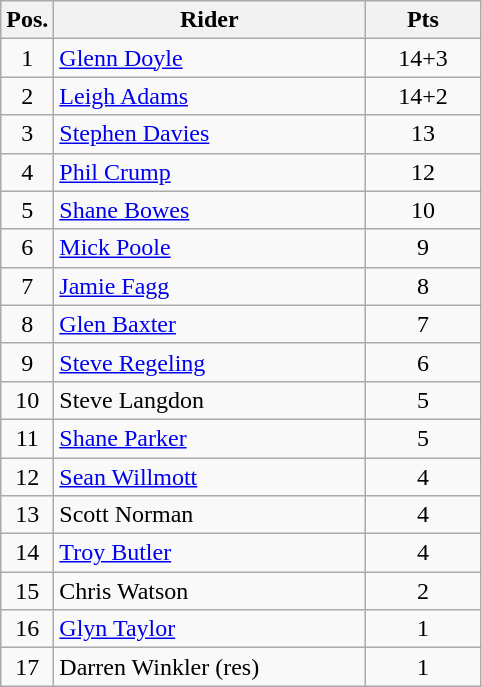<table class=wikitable>
<tr>
<th width=25px>Pos.</th>
<th width=200px>Rider</th>
<th width=70px>Pts</th>
</tr>
<tr align=center >
<td>1</td>
<td align=left><a href='#'>Glenn Doyle</a></td>
<td>14+3</td>
</tr>
<tr align=center >
<td>2</td>
<td align=left><a href='#'>Leigh Adams</a></td>
<td>14+2</td>
</tr>
<tr align=center >
<td>3</td>
<td align=left><a href='#'>Stephen Davies</a></td>
<td>13</td>
</tr>
<tr align=center>
<td>4</td>
<td align=left><a href='#'>Phil Crump</a></td>
<td>12</td>
</tr>
<tr align=center>
<td>5</td>
<td align=left><a href='#'>Shane Bowes</a></td>
<td>10</td>
</tr>
<tr align=center>
<td>6</td>
<td align=left><a href='#'>Mick Poole</a></td>
<td>9</td>
</tr>
<tr align=center>
<td>7</td>
<td align=left><a href='#'>Jamie Fagg</a></td>
<td>8</td>
</tr>
<tr align=center>
<td>8</td>
<td align=left><a href='#'>Glen Baxter</a></td>
<td>7</td>
</tr>
<tr align=center>
<td>9</td>
<td align=left><a href='#'>Steve Regeling</a></td>
<td>6</td>
</tr>
<tr align=center>
<td>10</td>
<td align=left>Steve Langdon</td>
<td>5</td>
</tr>
<tr align=center>
<td>11</td>
<td align=left><a href='#'>Shane Parker</a></td>
<td>5</td>
</tr>
<tr align=center>
<td>12</td>
<td align=left><a href='#'>Sean Willmott</a></td>
<td>4</td>
</tr>
<tr align=center>
<td>13</td>
<td align=left>Scott Norman</td>
<td>4</td>
</tr>
<tr align=center>
<td>14</td>
<td align=left><a href='#'>Troy Butler</a></td>
<td>4</td>
</tr>
<tr align=center>
<td>15</td>
<td align=left>Chris Watson</td>
<td>2</td>
</tr>
<tr align=center>
<td>16</td>
<td align=left><a href='#'>Glyn Taylor</a></td>
<td>1</td>
</tr>
<tr align=center>
<td>17</td>
<td align=left>Darren Winkler (res)</td>
<td>1</td>
</tr>
</table>
